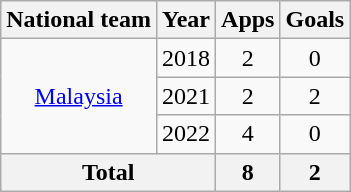<table class=wikitable style="text-align: center;">
<tr>
<th>National team</th>
<th>Year</th>
<th>Apps</th>
<th>Goals</th>
</tr>
<tr>
<td rowspan=3><a href='#'>Malaysia</a></td>
<td>2018</td>
<td>2</td>
<td>0</td>
</tr>
<tr>
<td>2021</td>
<td>2</td>
<td>2</td>
</tr>
<tr>
<td>2022</td>
<td>4</td>
<td>0</td>
</tr>
<tr>
<th colspan=2>Total</th>
<th>8</th>
<th>2</th>
</tr>
</table>
